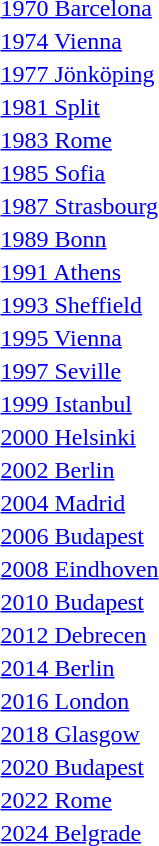<table>
<tr>
<td><a href='#'>1970 Barcelona</a></td>
<td></td>
<td></td>
<td></td>
</tr>
<tr>
<td><a href='#'>1974 Vienna</a></td>
<td></td>
<td></td>
<td></td>
</tr>
<tr>
<td><a href='#'>1977 Jönköping</a></td>
<td></td>
<td></td>
<td></td>
</tr>
<tr>
<td><a href='#'>1981 Split</a></td>
<td></td>
<td></td>
<td></td>
</tr>
<tr>
<td><a href='#'>1983 Rome</a></td>
<td></td>
<td></td>
<td></td>
</tr>
<tr>
<td><a href='#'>1985 Sofia</a></td>
<td></td>
<td></td>
<td></td>
</tr>
<tr>
<td><a href='#'>1987 Strasbourg</a></td>
<td></td>
<td></td>
<td></td>
</tr>
<tr>
<td><a href='#'>1989 Bonn</a></td>
<td></td>
<td></td>
<td></td>
</tr>
<tr>
<td><a href='#'>1991 Athens</a></td>
<td></td>
<td></td>
<td></td>
</tr>
<tr>
<td><a href='#'>1993 Sheffield</a></td>
<td></td>
<td></td>
<td></td>
</tr>
<tr>
<td><a href='#'>1995 Vienna</a></td>
<td></td>
<td></td>
<td></td>
</tr>
<tr>
<td><a href='#'>1997 Seville</a></td>
<td></td>
<td></td>
<td></td>
</tr>
<tr>
<td><a href='#'>1999 Istanbul</a></td>
<td></td>
<td></td>
<td></td>
</tr>
<tr>
<td><a href='#'>2000 Helsinki</a></td>
<td></td>
<td></td>
<td></td>
</tr>
<tr>
<td><a href='#'>2002 Berlin</a></td>
<td></td>
<td></td>
<td></td>
</tr>
<tr>
<td><a href='#'>2004 Madrid</a></td>
<td></td>
<td></td>
<td></td>
</tr>
<tr>
<td><a href='#'>2006 Budapest</a></td>
<td></td>
<td></td>
<td></td>
</tr>
<tr>
<td><a href='#'>2008 Eindhoven</a></td>
<td></td>
<td></td>
<td></td>
</tr>
<tr>
<td><a href='#'>2010 Budapest</a></td>
<td></td>
<td></td>
<td></td>
</tr>
<tr>
<td><a href='#'>2012 Debrecen</a></td>
<td></td>
<td></td>
<td></td>
</tr>
<tr>
<td><a href='#'>2014 Berlin</a></td>
<td></td>
<td></td>
<td></td>
</tr>
<tr>
<td><a href='#'>2016 London</a></td>
<td></td>
<td></td>
<td></td>
</tr>
<tr>
<td><a href='#'>2018 Glasgow</a></td>
<td></td>
<td></td>
<td></td>
</tr>
<tr>
<td><a href='#'>2020 Budapest</a></td>
<td></td>
<td></td>
<td></td>
</tr>
<tr>
<td><a href='#'>2022 Rome</a></td>
<td></td>
<td></td>
<td></td>
</tr>
<tr>
<td><a href='#'>2024 Belgrade</a></td>
<td></td>
<td></td>
<td></td>
</tr>
</table>
